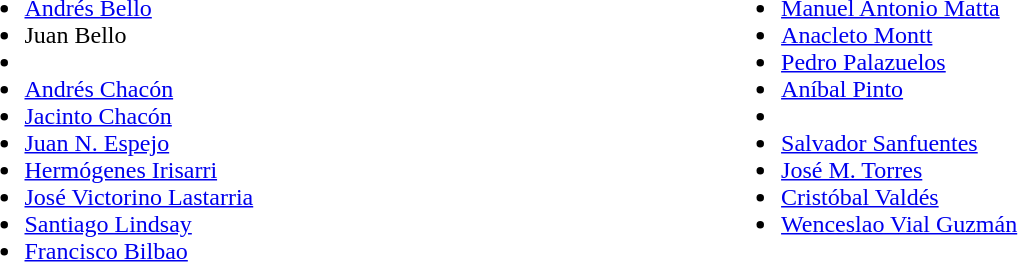<table width=100%>
<tr valign ="top">
<td width=40%><br><ul><li><a href='#'>Andrés Bello</a></li><li>Juan Bello</li><li></li><li><a href='#'>Andrés Chacón</a></li><li><a href='#'>Jacinto Chacón</a></li><li><a href='#'>Juan N. Espejo</a></li><li><a href='#'>Hermógenes Irisarri</a></li><li><a href='#'>José Victorino Lastarria</a></li><li><a href='#'>Santiago Lindsay</a></li><li><a href='#'>Francisco Bilbao</a></li></ul></td>
<td width=40%><br><ul><li><a href='#'>Manuel Antonio Matta</a></li><li><a href='#'>Anacleto Montt</a></li><li><a href='#'>Pedro Palazuelos</a></li><li><a href='#'>Aníbal Pinto</a></li><li></li><li><a href='#'>Salvador Sanfuentes</a></li><li><a href='#'>José M. Torres</a></li><li><a href='#'>Cristóbal Valdés</a></li><li><a href='#'>Wenceslao Vial Guzmán</a></li></ul></td>
<td width=20%><br></td>
</tr>
</table>
